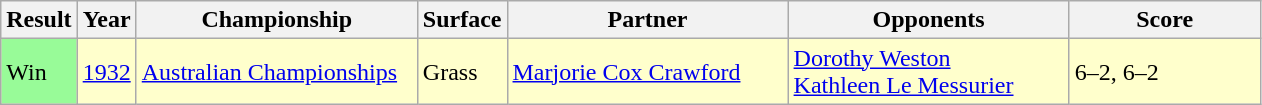<table class="sortable wikitable">
<tr>
<th style="width:40px">Result</th>
<th style="width:30px">Year</th>
<th style="width:180px">Championship</th>
<th style="width:50px">Surface</th>
<th style="width:180px">Partner</th>
<th style="width:180px">Opponents</th>
<th style="width:120px" class="unsortable">Score</th>
</tr>
<tr style="background:#ffc;">
<td style="background:#98fb98;">Win</td>
<td><a href='#'>1932</a></td>
<td><a href='#'>Australian Championships</a></td>
<td>Grass</td>
<td> <a href='#'>Marjorie Cox Crawford</a></td>
<td> <a href='#'>Dorothy Weston</a><br> <a href='#'>Kathleen Le Messurier</a></td>
<td>6–2, 6–2</td>
</tr>
</table>
